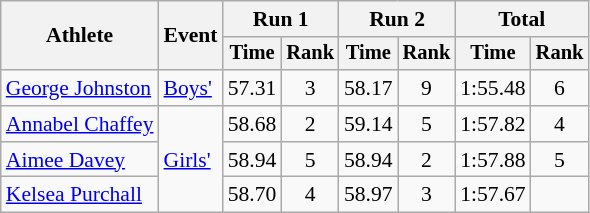<table class="wikitable" style="font-size:90%">
<tr>
<th rowspan="2">Athlete</th>
<th rowspan="2">Event</th>
<th colspan="2">Run 1</th>
<th colspan="2">Run 2</th>
<th colspan="2">Total</th>
</tr>
<tr style="font-size:95%">
<th>Time</th>
<th>Rank</th>
<th>Time</th>
<th>Rank</th>
<th>Time</th>
<th>Rank</th>
</tr>
<tr align=center>
<td align=left><a href='#'>George Johnston</a></td>
<td align=left><a href='#'>Boys'</a></td>
<td>57.31</td>
<td>3</td>
<td>58.17</td>
<td>9</td>
<td>1:55.48</td>
<td>6</td>
</tr>
<tr align=center>
<td align=left><a href='#'>Annabel Chaffey</a></td>
<td align=left rowspan="3"><a href='#'>Girls'</a></td>
<td>58.68</td>
<td>2</td>
<td>59.14</td>
<td>5</td>
<td>1:57.82</td>
<td>4</td>
</tr>
<tr align=center>
<td align=left><a href='#'>Aimee Davey</a></td>
<td>58.94</td>
<td>5</td>
<td>58.94</td>
<td>2</td>
<td>1:57.88</td>
<td>5</td>
</tr>
<tr align=center>
<td align=left><a href='#'>Kelsea Purchall</a></td>
<td>58.70</td>
<td>4</td>
<td>58.97</td>
<td>3</td>
<td>1:57.67</td>
<td></td>
</tr>
</table>
